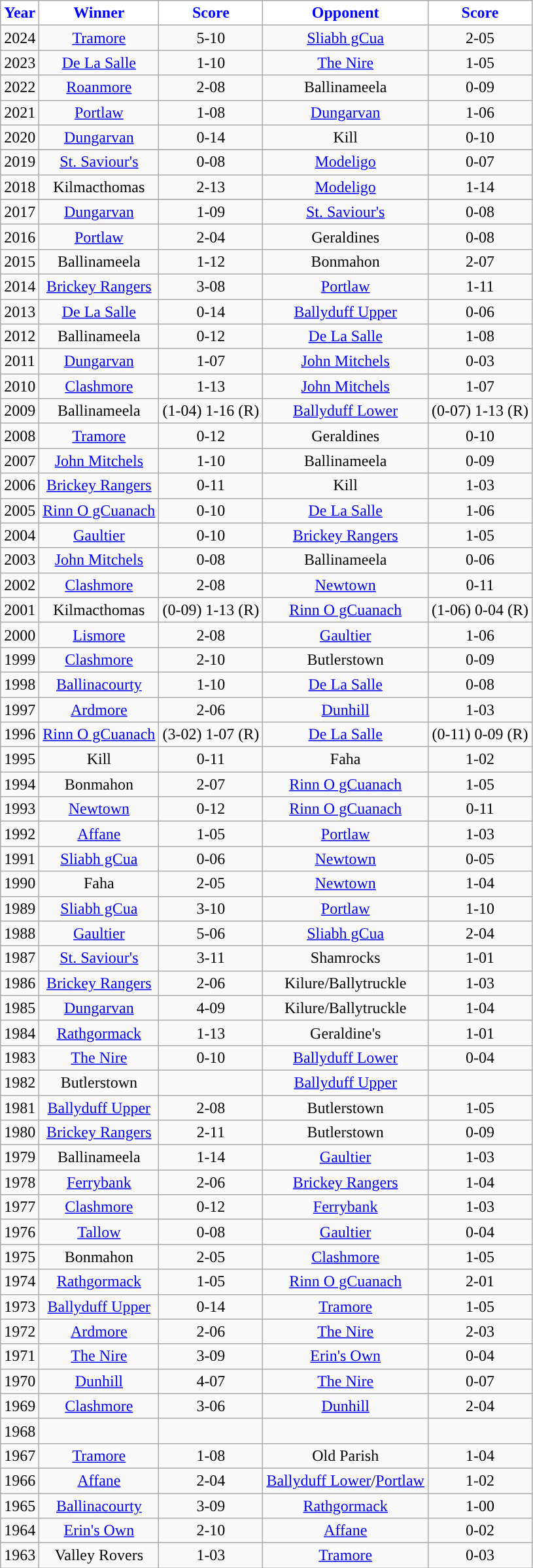<table class="wikitable" style="text-align:center;">
<tr>
<th style="background:white;color:blue;">Year</th>
<th style="background:white;color:blue;">Winner</th>
<th style="background:white;color:blue;">Score</th>
<th style="background:white;color:blue;">Opponent</th>
<th style="background:white;color:blue;">Score</th>
</tr>
<tr>
<td>2024</td>
<td><a href='#'>Tramore</a></td>
<td>5-10</td>
<td><a href='#'>Sliabh gCua</a></td>
<td>2-05</td>
</tr>
<tr>
<td>2023</td>
<td><a href='#'>De La Salle</a></td>
<td>1-10</td>
<td><a href='#'>The Nire</a></td>
<td>1-05</td>
</tr>
<tr>
<td>2022</td>
<td><a href='#'>Roanmore</a></td>
<td>2-08</td>
<td>Ballinameela</td>
<td>0-09</td>
</tr>
<tr>
<td>2021</td>
<td><a href='#'>Portlaw</a></td>
<td>1-08</td>
<td><a href='#'>Dungarvan</a></td>
<td>1-06</td>
</tr>
<tr>
<td>2020</td>
<td><a href='#'>Dungarvan</a></td>
<td>0-14</td>
<td>Kill</td>
<td>0-10</td>
</tr>
<tr>
</tr>
<tr>
<td>2019</td>
<td><a href='#'>St. Saviour's</a></td>
<td>0-08</td>
<td><a href='#'>Modeligo</a></td>
<td>0-07</td>
</tr>
<tr>
<td>2018</td>
<td>Kilmacthomas</td>
<td>2-13</td>
<td><a href='#'>Modeligo</a></td>
<td>1-14</td>
</tr>
<tr>
</tr>
<tr>
<td>2017</td>
<td><a href='#'>Dungarvan</a></td>
<td>1-09</td>
<td><a href='#'>St. Saviour's</a></td>
<td>0-08</td>
</tr>
<tr>
<td>2016</td>
<td><a href='#'>Portlaw</a></td>
<td>2-04</td>
<td>Geraldines</td>
<td>0-08</td>
</tr>
<tr>
<td>2015</td>
<td>Ballinameela</td>
<td>1-12</td>
<td>Bonmahon</td>
<td>2-07</td>
</tr>
<tr>
<td>2014</td>
<td><a href='#'>Brickey Rangers</a></td>
<td>3-08</td>
<td><a href='#'>Portlaw</a></td>
<td>1-11</td>
</tr>
<tr>
<td>2013</td>
<td><a href='#'>De La Salle</a></td>
<td>0-14</td>
<td><a href='#'>Ballyduff Upper</a></td>
<td>0-06</td>
</tr>
<tr>
<td>2012</td>
<td>Ballinameela</td>
<td>0-12</td>
<td><a href='#'>De La Salle</a></td>
<td>1-08</td>
</tr>
<tr>
<td>2011</td>
<td><a href='#'>Dungarvan</a></td>
<td>1-07</td>
<td><a href='#'>John Mitchels</a></td>
<td>0-03</td>
</tr>
<tr>
<td>2010</td>
<td><a href='#'>Clashmore</a></td>
<td>1-13</td>
<td><a href='#'>John Mitchels</a></td>
<td>1-07</td>
</tr>
<tr>
<td>2009</td>
<td>Ballinameela</td>
<td>(1-04) 1-16 (R)</td>
<td><a href='#'>Ballyduff Lower</a></td>
<td>(0-07) 1-13 (R)</td>
</tr>
<tr>
<td>2008</td>
<td><a href='#'>Tramore</a></td>
<td>0-12</td>
<td>Geraldines</td>
<td>0-10</td>
</tr>
<tr>
<td>2007</td>
<td><a href='#'>John Mitchels</a></td>
<td>1-10</td>
<td>Ballinameela</td>
<td>0-09</td>
</tr>
<tr>
<td>2006</td>
<td><a href='#'>Brickey Rangers</a></td>
<td>0-11</td>
<td>Kill</td>
<td>1-03</td>
</tr>
<tr>
<td>2005</td>
<td><a href='#'>Rinn O gCuanach</a></td>
<td>0-10</td>
<td><a href='#'>De La Salle</a></td>
<td>1-06</td>
</tr>
<tr>
<td>2004</td>
<td><a href='#'>Gaultier</a></td>
<td>0-10</td>
<td><a href='#'>Brickey Rangers</a></td>
<td>1-05</td>
</tr>
<tr>
<td>2003</td>
<td><a href='#'>John Mitchels</a></td>
<td>0-08</td>
<td>Ballinameela</td>
<td>0-06</td>
</tr>
<tr>
<td>2002</td>
<td><a href='#'>Clashmore</a></td>
<td>2-08</td>
<td><a href='#'>Newtown</a></td>
<td>0-11</td>
</tr>
<tr>
<td>2001</td>
<td>Kilmacthomas</td>
<td>(0-09) 1-13 (R)</td>
<td><a href='#'>Rinn O gCuanach</a></td>
<td>(1-06) 0-04 (R)</td>
</tr>
<tr>
<td>2000</td>
<td><a href='#'>Lismore</a></td>
<td>2-08</td>
<td><a href='#'>Gaultier</a></td>
<td>1-06</td>
</tr>
<tr>
<td>1999</td>
<td><a href='#'>Clashmore</a></td>
<td>2-10</td>
<td>Butlerstown</td>
<td>0-09</td>
</tr>
<tr>
<td>1998</td>
<td><a href='#'>Ballinacourty</a></td>
<td>1-10</td>
<td><a href='#'>De La Salle</a></td>
<td>0-08</td>
</tr>
<tr>
<td>1997</td>
<td><a href='#'>Ardmore</a></td>
<td>2-06</td>
<td><a href='#'>Dunhill</a></td>
<td>1-03</td>
</tr>
<tr>
<td>1996</td>
<td><a href='#'>Rinn O gCuanach</a></td>
<td>(3-02) 1-07 (R)</td>
<td><a href='#'>De La Salle</a></td>
<td>(0-11) 0-09 (R)</td>
</tr>
<tr>
<td>1995</td>
<td>Kill</td>
<td>0-11</td>
<td>Faha</td>
<td>1-02</td>
</tr>
<tr>
<td>1994</td>
<td>Bonmahon</td>
<td>2-07</td>
<td><a href='#'>Rinn O gCuanach</a></td>
<td>1-05</td>
</tr>
<tr>
<td>1993</td>
<td><a href='#'>Newtown</a></td>
<td>0-12</td>
<td><a href='#'>Rinn O gCuanach</a></td>
<td>0-11</td>
</tr>
<tr>
<td>1992</td>
<td><a href='#'>Affane</a></td>
<td>1-05</td>
<td><a href='#'>Portlaw</a></td>
<td>1-03</td>
</tr>
<tr>
<td>1991</td>
<td><a href='#'>Sliabh gCua</a></td>
<td>0-06</td>
<td><a href='#'>Newtown</a></td>
<td>0-05</td>
</tr>
<tr>
<td>1990</td>
<td>Faha</td>
<td>2-05</td>
<td><a href='#'>Newtown</a></td>
<td>1-04</td>
</tr>
<tr>
<td>1989</td>
<td><a href='#'>Sliabh gCua</a></td>
<td>3-10</td>
<td><a href='#'>Portlaw</a></td>
<td>1-10</td>
</tr>
<tr>
<td>1988</td>
<td><a href='#'>Gaultier</a></td>
<td>5-06</td>
<td><a href='#'>Sliabh gCua</a></td>
<td>2-04</td>
</tr>
<tr>
<td>1987</td>
<td><a href='#'>St. Saviour's</a></td>
<td>3-11</td>
<td>Shamrocks</td>
<td>1-01</td>
</tr>
<tr>
<td>1986</td>
<td><a href='#'>Brickey Rangers</a></td>
<td>2-06</td>
<td>Kilure/Ballytruckle</td>
<td>1-03</td>
</tr>
<tr>
<td>1985</td>
<td><a href='#'>Dungarvan</a></td>
<td>4-09</td>
<td>Kilure/Ballytruckle</td>
<td>1-04</td>
</tr>
<tr>
<td>1984</td>
<td><a href='#'>Rathgormack</a></td>
<td>1-13</td>
<td>Geraldine's</td>
<td>1-01</td>
</tr>
<tr>
<td>1983</td>
<td><a href='#'>The Nire</a></td>
<td>0-10</td>
<td><a href='#'>Ballyduff Lower</a></td>
<td>0-04</td>
</tr>
<tr>
<td>1982</td>
<td>Butlerstown</td>
<td></td>
<td><a href='#'>Ballyduff Upper</a></td>
<td></td>
</tr>
<tr>
<td>1981</td>
<td><a href='#'>Ballyduff Upper</a></td>
<td>2-08</td>
<td>Butlerstown</td>
<td>1-05</td>
</tr>
<tr>
<td>1980</td>
<td><a href='#'>Brickey Rangers</a></td>
<td>2-11</td>
<td>Butlerstown</td>
<td>0-09</td>
</tr>
<tr>
<td>1979</td>
<td>Ballinameela</td>
<td>1-14</td>
<td><a href='#'>Gaultier</a></td>
<td>1-03</td>
</tr>
<tr>
<td>1978</td>
<td><a href='#'>Ferrybank</a></td>
<td>2-06</td>
<td><a href='#'>Brickey Rangers</a></td>
<td>1-04</td>
</tr>
<tr>
<td>1977</td>
<td><a href='#'>Clashmore</a></td>
<td>0-12</td>
<td><a href='#'>Ferrybank</a></td>
<td>1-03</td>
</tr>
<tr>
<td>1976</td>
<td><a href='#'>Tallow</a></td>
<td>0-08</td>
<td><a href='#'>Gaultier</a></td>
<td>0-04</td>
</tr>
<tr>
<td>1975</td>
<td>Bonmahon</td>
<td>2-05</td>
<td><a href='#'>Clashmore</a></td>
<td>1-05</td>
</tr>
<tr>
<td>1974</td>
<td><a href='#'>Rathgormack</a></td>
<td>1-05</td>
<td><a href='#'>Rinn O gCuanach</a></td>
<td>2-01</td>
</tr>
<tr>
<td>1973</td>
<td><a href='#'>Ballyduff Upper</a></td>
<td>0-14</td>
<td><a href='#'>Tramore</a></td>
<td>1-05</td>
</tr>
<tr>
<td>1972</td>
<td><a href='#'>Ardmore</a></td>
<td>2-06</td>
<td><a href='#'>The Nire</a></td>
<td>2-03</td>
</tr>
<tr>
<td>1971</td>
<td><a href='#'>The Nire</a></td>
<td>3-09</td>
<td><a href='#'>Erin's Own</a></td>
<td>0-04</td>
</tr>
<tr>
<td>1970</td>
<td><a href='#'>Dunhill</a></td>
<td>4-07</td>
<td><a href='#'>The Nire</a></td>
<td>0-07</td>
</tr>
<tr>
<td>1969</td>
<td><a href='#'>Clashmore</a></td>
<td>3-06</td>
<td><a href='#'>Dunhill</a></td>
<td>2-04</td>
</tr>
<tr>
<td>1968</td>
<td></td>
<td></td>
<td></td>
<td></td>
</tr>
<tr>
<td>1967</td>
<td><a href='#'>Tramore</a></td>
<td>1-08</td>
<td>Old Parish</td>
<td>1-04</td>
</tr>
<tr>
<td>1966</td>
<td><a href='#'>Affane</a></td>
<td>2-04</td>
<td><a href='#'>Ballyduff Lower</a>/<a href='#'>Portlaw</a></td>
<td>1-02</td>
</tr>
<tr>
<td>1965</td>
<td><a href='#'>Ballinacourty</a></td>
<td>3-09</td>
<td><a href='#'>Rathgormack</a></td>
<td>1-00</td>
</tr>
<tr>
<td>1964</td>
<td><a href='#'>Erin's Own</a></td>
<td>2-10</td>
<td><a href='#'>Affane</a></td>
<td>0-02</td>
</tr>
<tr>
<td>1963</td>
<td>Valley Rovers</td>
<td>1-03</td>
<td><a href='#'>Tramore</a></td>
<td>0-03</td>
</tr>
</table>
